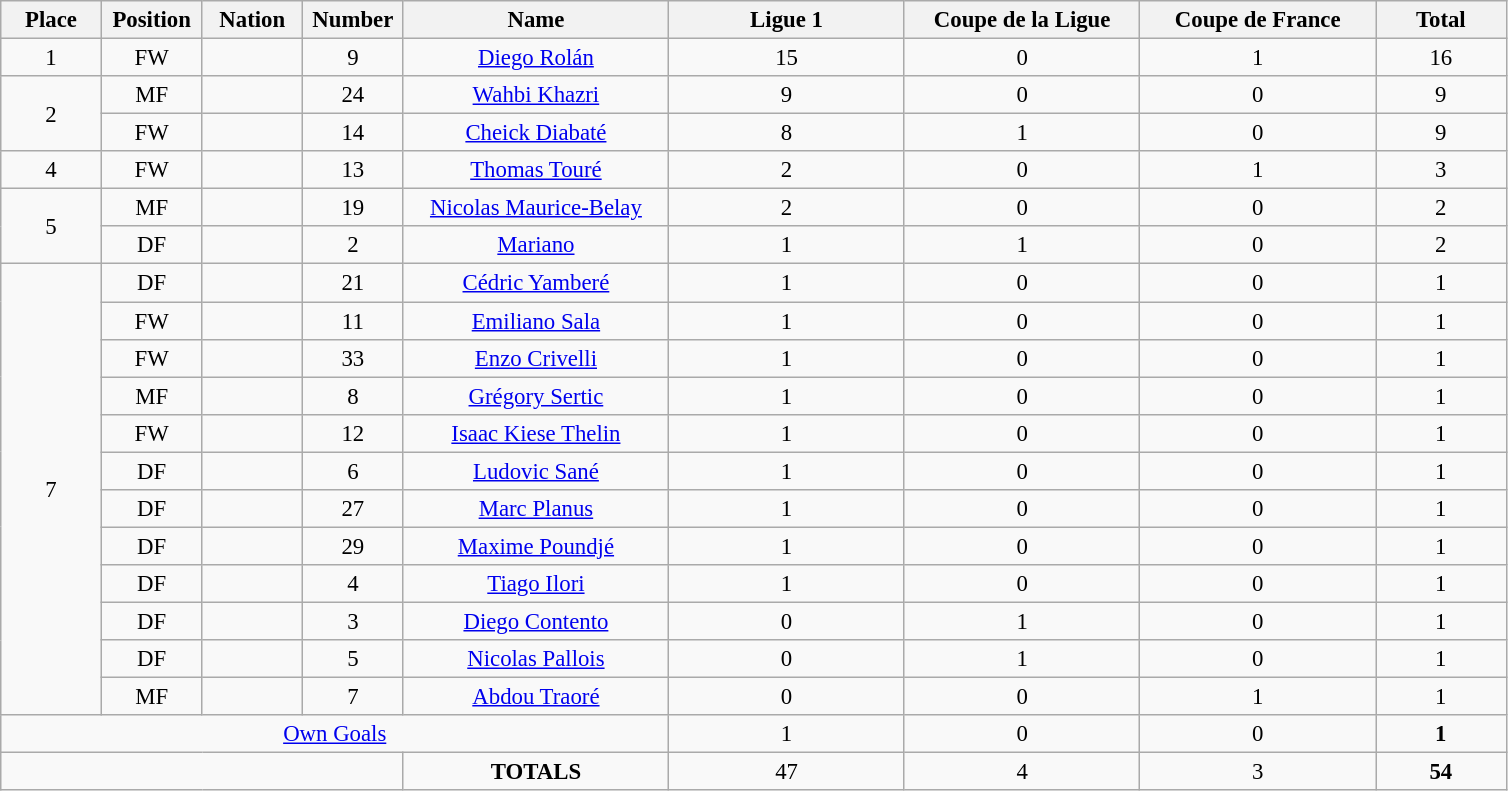<table class="wikitable" style="font-size: 95%; text-align: center;">
<tr>
<th width=60>Place</th>
<th width=60>Position</th>
<th width=60>Nation</th>
<th width=60>Number</th>
<th width=170>Name</th>
<th width=150>Ligue 1</th>
<th width=150>Coupe de la Ligue</th>
<th width=150>Coupe de France</th>
<th width=80>Total</th>
</tr>
<tr>
<td>1</td>
<td>FW</td>
<td></td>
<td>9</td>
<td><a href='#'>Diego Rolán</a></td>
<td>15</td>
<td>0</td>
<td>1</td>
<td>16</td>
</tr>
<tr>
<td rowspan="2">2</td>
<td>MF</td>
<td></td>
<td>24</td>
<td><a href='#'>Wahbi Khazri</a></td>
<td>9</td>
<td>0</td>
<td>0</td>
<td>9</td>
</tr>
<tr>
<td>FW</td>
<td></td>
<td>14</td>
<td><a href='#'>Cheick Diabaté</a></td>
<td>8</td>
<td>1</td>
<td>0</td>
<td>9</td>
</tr>
<tr>
<td>4</td>
<td>FW</td>
<td></td>
<td>13</td>
<td><a href='#'>Thomas Touré</a></td>
<td>2</td>
<td>0</td>
<td>1</td>
<td>3</td>
</tr>
<tr>
<td rowspan="2">5</td>
<td>MF</td>
<td></td>
<td>19</td>
<td><a href='#'>Nicolas Maurice-Belay</a></td>
<td>2</td>
<td>0</td>
<td>0</td>
<td>2</td>
</tr>
<tr>
<td>DF</td>
<td></td>
<td>2</td>
<td><a href='#'>Mariano</a></td>
<td>1</td>
<td>1</td>
<td>0</td>
<td>2</td>
</tr>
<tr>
<td rowspan="12">7</td>
<td>DF</td>
<td></td>
<td>21</td>
<td><a href='#'>Cédric Yamberé</a></td>
<td>1</td>
<td>0</td>
<td>0</td>
<td>1</td>
</tr>
<tr>
<td>FW</td>
<td></td>
<td>11</td>
<td><a href='#'>Emiliano Sala</a></td>
<td>1</td>
<td>0</td>
<td>0</td>
<td>1</td>
</tr>
<tr>
<td>FW</td>
<td></td>
<td>33</td>
<td><a href='#'>Enzo Crivelli</a></td>
<td>1</td>
<td>0</td>
<td>0</td>
<td>1</td>
</tr>
<tr>
<td>MF</td>
<td></td>
<td>8</td>
<td><a href='#'>Grégory Sertic</a></td>
<td>1</td>
<td>0</td>
<td>0</td>
<td>1</td>
</tr>
<tr>
<td>FW</td>
<td></td>
<td>12</td>
<td><a href='#'>Isaac Kiese Thelin</a></td>
<td>1</td>
<td>0</td>
<td>0</td>
<td>1</td>
</tr>
<tr>
<td>DF</td>
<td></td>
<td>6</td>
<td><a href='#'>Ludovic Sané</a></td>
<td>1</td>
<td>0</td>
<td>0</td>
<td>1</td>
</tr>
<tr>
<td>DF</td>
<td></td>
<td>27</td>
<td><a href='#'>Marc Planus</a></td>
<td>1</td>
<td>0</td>
<td>0</td>
<td>1</td>
</tr>
<tr>
<td>DF</td>
<td></td>
<td>29</td>
<td><a href='#'>Maxime Poundjé</a></td>
<td>1</td>
<td>0</td>
<td>0</td>
<td>1</td>
</tr>
<tr>
<td>DF</td>
<td></td>
<td>4</td>
<td><a href='#'>Tiago Ilori</a></td>
<td>1</td>
<td>0</td>
<td>0</td>
<td>1</td>
</tr>
<tr>
<td>DF</td>
<td></td>
<td>3</td>
<td><a href='#'>Diego Contento</a></td>
<td>0</td>
<td>1</td>
<td>0</td>
<td>1</td>
</tr>
<tr>
<td>DF</td>
<td></td>
<td>5</td>
<td><a href='#'>Nicolas Pallois</a></td>
<td>0</td>
<td>1</td>
<td>0</td>
<td>1</td>
</tr>
<tr>
<td>MF</td>
<td></td>
<td>7</td>
<td><a href='#'>Abdou Traoré</a></td>
<td>0</td>
<td>0</td>
<td>1</td>
<td>1</td>
</tr>
<tr>
<td colspan="5"><a href='#'>Own Goals</a></td>
<td>1</td>
<td>0</td>
<td>0</td>
<td><strong>1</strong></td>
</tr>
<tr>
<td colspan="4"></td>
<td><strong>TOTALS</strong></td>
<td>47</td>
<td>4</td>
<td>3</td>
<td><strong>54</strong></td>
</tr>
</table>
